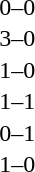<table cellspacing=1 width=70%>
<tr>
<th width=25%></th>
<th width=30%></th>
<th width=15%></th>
<th width=30%></th>
</tr>
<tr>
<td></td>
<td align=right></td>
<td align=center>0–0</td>
<td></td>
</tr>
<tr>
<td></td>
<td align=right></td>
<td align=center>3–0</td>
<td></td>
</tr>
<tr>
<td></td>
<td align=right></td>
<td align=center>1–0</td>
<td></td>
</tr>
<tr>
<td></td>
<td align=right></td>
<td align=center>1–1</td>
<td></td>
</tr>
<tr>
<td></td>
<td align=right></td>
<td align=center>0–1</td>
<td></td>
</tr>
<tr>
<td></td>
<td align=right></td>
<td align=center>1–0</td>
<td></td>
</tr>
</table>
